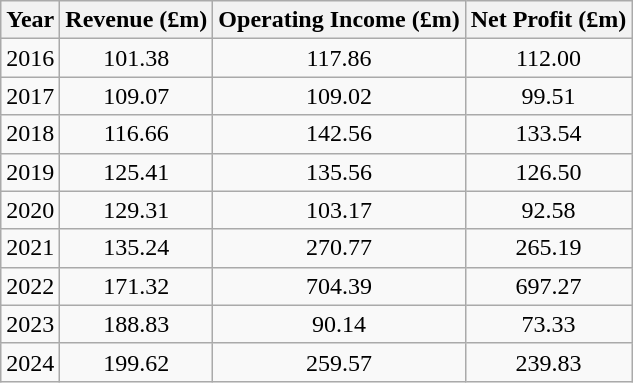<table class="wikitable" style="text-align: center;">
<tr>
<th>Year</th>
<th>Revenue (£m)</th>
<th>Operating Income (£m)</th>
<th>Net Profit (£m)</th>
</tr>
<tr>
<td>2016</td>
<td>101.38</td>
<td>117.86</td>
<td>112.00</td>
</tr>
<tr>
<td>2017</td>
<td>109.07</td>
<td>109.02</td>
<td>99.51</td>
</tr>
<tr>
<td>2018</td>
<td>116.66</td>
<td>142.56</td>
<td>133.54</td>
</tr>
<tr>
<td>2019</td>
<td>125.41</td>
<td>135.56</td>
<td>126.50</td>
</tr>
<tr>
<td>2020</td>
<td>129.31</td>
<td>103.17</td>
<td>92.58</td>
</tr>
<tr>
<td>2021</td>
<td>135.24</td>
<td>270.77</td>
<td>265.19</td>
</tr>
<tr>
<td>2022</td>
<td>171.32</td>
<td>704.39</td>
<td>697.27</td>
</tr>
<tr>
<td>2023</td>
<td>188.83</td>
<td>90.14</td>
<td>73.33</td>
</tr>
<tr>
<td>2024</td>
<td>199.62</td>
<td>259.57</td>
<td>239.83</td>
</tr>
</table>
